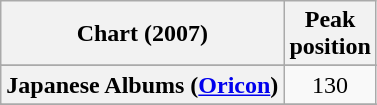<table class="wikitable sortable plainrowheaders" style="text-align:center">
<tr>
<th scope="col">Chart (2007)</th>
<th scope="col">Peak<br>position</th>
</tr>
<tr>
</tr>
<tr>
</tr>
<tr>
</tr>
<tr>
</tr>
<tr>
<th scope="row">Japanese Albums (<a href='#'>Oricon</a>)</th>
<td>130</td>
</tr>
<tr>
</tr>
<tr>
</tr>
<tr>
</tr>
<tr>
</tr>
<tr>
</tr>
<tr>
</tr>
</table>
